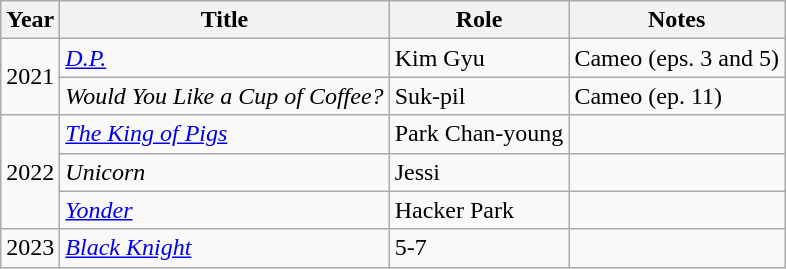<table class="wikitable sortable plainrowheaders">
<tr>
<th>Year</th>
<th>Title</th>
<th>Role</th>
<th>Notes</th>
</tr>
<tr>
<td rowspan="2">2021</td>
<td><em><a href='#'>D.P.</a></em></td>
<td>Kim Gyu</td>
<td>Cameo (eps. 3 and 5)</td>
</tr>
<tr>
<td><em>Would You Like a Cup of Coffee?</em></td>
<td>Suk-pil</td>
<td>Cameo (ep. 11)</td>
</tr>
<tr>
<td rowspan="3">2022</td>
<td><em><a href='#'>The King of Pigs</a></em></td>
<td>Park Chan-young</td>
<td></td>
</tr>
<tr>
<td><em>Unicorn</em></td>
<td>Jessi</td>
<td></td>
</tr>
<tr>
<td><em><a href='#'>Yonder</a></em></td>
<td>Hacker Park</td>
<td></td>
</tr>
<tr>
<td>2023</td>
<td><em><a href='#'>Black Knight</a></em></td>
<td>5-7</td>
<td></td>
</tr>
</table>
